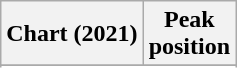<table class="wikitable sortable plainrowheaders" style="text-align:center">
<tr>
<th>Chart (2021)</th>
<th>Peak<br>position</th>
</tr>
<tr>
</tr>
<tr>
</tr>
<tr>
</tr>
<tr>
</tr>
<tr>
</tr>
<tr>
</tr>
<tr>
</tr>
<tr>
</tr>
</table>
